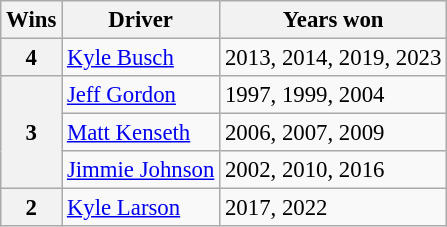<table class="wikitable" style="font-size: 95%;">
<tr>
<th>Wins</th>
<th>Driver</th>
<th>Years won</th>
</tr>
<tr>
<th rowspan="1">4</th>
<td><a href='#'>Kyle Busch</a></td>
<td>2013, 2014, 2019, 2023</td>
</tr>
<tr>
<th rowspan="3">3</th>
<td><a href='#'>Jeff Gordon</a></td>
<td>1997, 1999, 2004</td>
</tr>
<tr>
<td><a href='#'>Matt Kenseth</a></td>
<td>2006, 2007, 2009</td>
</tr>
<tr>
<td><a href='#'>Jimmie Johnson</a></td>
<td>2002, 2010, 2016</td>
</tr>
<tr>
<th>2</th>
<td><a href='#'>Kyle Larson</a></td>
<td>2017, 2022</td>
</tr>
</table>
